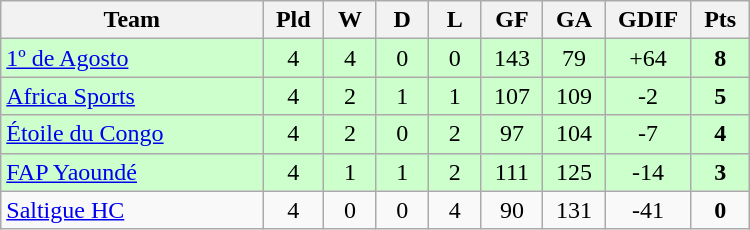<table class=wikitable style="text-align:center" width=500>
<tr>
<th width=25%>Team</th>
<th width=5%>Pld</th>
<th width=5%>W</th>
<th width=5%>D</th>
<th width=5%>L</th>
<th width=5%>GF</th>
<th width=5%>GA</th>
<th width=5%>GDIF</th>
<th width=5%>Pts</th>
</tr>
<tr bgcolor=#ccffcc>
<td align="left"> <a href='#'>1º de Agosto</a></td>
<td>4</td>
<td>4</td>
<td>0</td>
<td>0</td>
<td>143</td>
<td>79</td>
<td>+64</td>
<td><strong>8</strong></td>
</tr>
<tr bgcolor=#ccffcc>
<td align="left"> <a href='#'>Africa Sports</a></td>
<td>4</td>
<td>2</td>
<td>1</td>
<td>1</td>
<td>107</td>
<td>109</td>
<td>-2</td>
<td><strong>5</strong></td>
</tr>
<tr bgcolor=#ccffcc>
<td align="left"> <a href='#'>Étoile du Congo</a></td>
<td>4</td>
<td>2</td>
<td>0</td>
<td>2</td>
<td>97</td>
<td>104</td>
<td>-7</td>
<td><strong>4</strong></td>
</tr>
<tr bgcolor=#ccffcc>
<td align="left"> <a href='#'>FAP Yaoundé</a></td>
<td>4</td>
<td>1</td>
<td>1</td>
<td>2</td>
<td>111</td>
<td>125</td>
<td>-14</td>
<td><strong>3</strong></td>
</tr>
<tr>
<td align="left"> <a href='#'>Saltigue HC</a></td>
<td>4</td>
<td>0</td>
<td>0</td>
<td>4</td>
<td>90</td>
<td>131</td>
<td>-41</td>
<td><strong>0</strong></td>
</tr>
</table>
